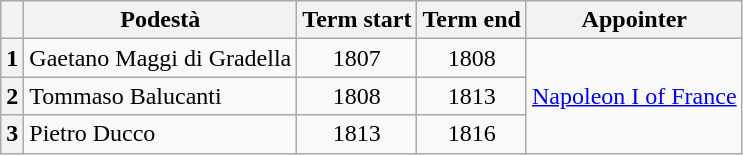<table class="wikitable">
<tr>
<th class=unsortable> </th>
<th>Podestà</th>
<th>Term start</th>
<th>Term end</th>
<th>Appointer</th>
</tr>
<tr>
<th>1</th>
<td>Gaetano Maggi di Gradella</td>
<td align=center>1807</td>
<td align=center>1808</td>
<td rowspan=3><a href='#'>Napoleon I of France</a></td>
</tr>
<tr>
<th>2</th>
<td>Tommaso Balucanti</td>
<td align=center>1808</td>
<td align=center>1813</td>
</tr>
<tr>
<th>3</th>
<td>Pietro Ducco</td>
<td align=center>1813</td>
<td align=center>1816</td>
</tr>
</table>
